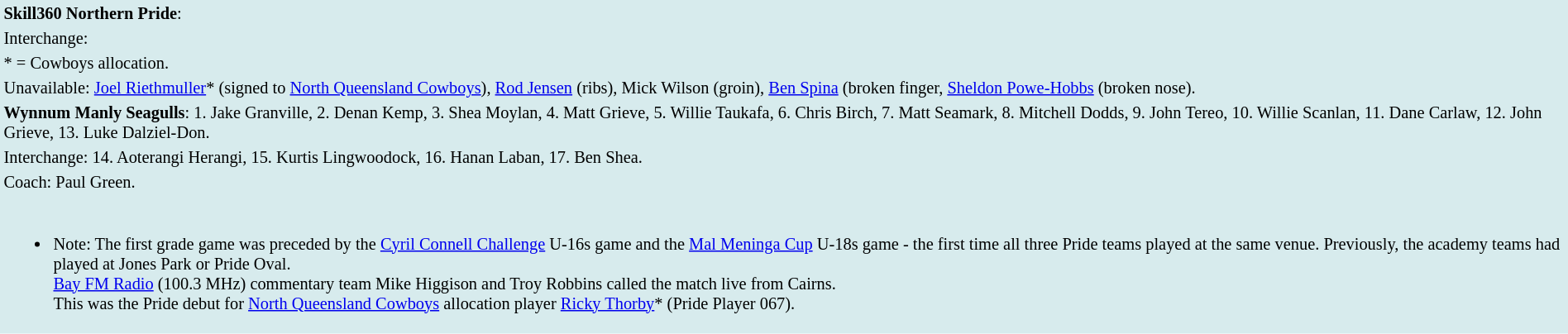<table style="background:#d7ebed; font-size:85%; width:100%;">
<tr>
<td><strong>Skill360 Northern Pride</strong>:             </td>
</tr>
<tr>
<td>Interchange:    </td>
</tr>
<tr>
<td>* = Cowboys allocation.</td>
</tr>
<tr>
<td>Unavailable: <a href='#'>Joel Riethmuller</a>* (signed to <a href='#'>North Queensland Cowboys</a>), <a href='#'>Rod Jensen</a> (ribs), Mick Wilson (groin), <a href='#'>Ben Spina</a> (broken finger,  <a href='#'>Sheldon Powe-Hobbs</a> (broken nose).</td>
</tr>
<tr>
<td><strong>Wynnum Manly Seagulls</strong>: 1. Jake Granville, 2. Denan Kemp, 3. Shea Moylan, 4. Matt Grieve, 5. Willie Taukafa, 6. Chris Birch, 7. Matt Seamark, 8. Mitchell Dodds, 9. John Tereo, 10. Willie Scanlan, 11. Dane Carlaw, 12. John Grieve, 13. Luke Dalziel-Don.</td>
</tr>
<tr>
<td>Interchange: 14. Aoterangi Herangi, 15. Kurtis Lingwoodock, 16. Hanan Laban, 17. Ben Shea.</td>
</tr>
<tr>
<td>Coach: Paul Green.</td>
</tr>
<tr>
<td><br><ul><li>Note: The first grade game was preceded by the <a href='#'>Cyril Connell Challenge</a> U-16s game and the <a href='#'>Mal Meninga Cup</a> U-18s game - the first time all three Pride teams played at the same venue. Previously, the academy teams had played at Jones Park or Pride Oval.<br><a href='#'>Bay FM Radio</a> (100.3 MHz) commentary team Mike Higgison and Troy Robbins called the match live from Cairns.<br>This was the Pride debut for <a href='#'>North Queensland Cowboys</a> allocation player <a href='#'>Ricky Thorby</a>* (Pride Player 067).</li></ul></td>
</tr>
</table>
